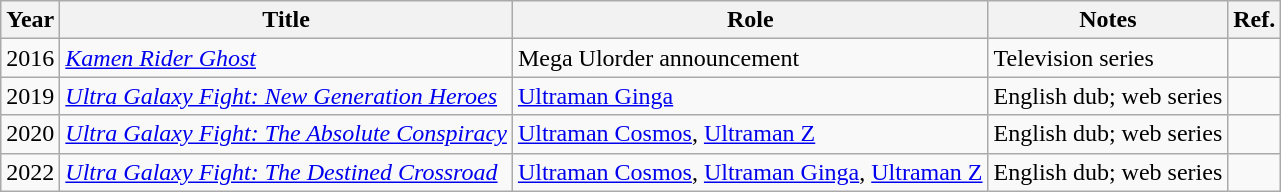<table class="wikitable">
<tr>
<th>Year</th>
<th>Title</th>
<th>Role</th>
<th>Notes</th>
<th>Ref.</th>
</tr>
<tr>
<td>2016</td>
<td><em><a href='#'>Kamen Rider Ghost</a></em></td>
<td>Mega Ulorder announcement</td>
<td>Television series</td>
<td></td>
</tr>
<tr>
<td>2019</td>
<td><em><a href='#'>Ultra Galaxy Fight: New Generation Heroes</a></em></td>
<td><a href='#'>Ultraman Ginga</a></td>
<td>English dub; web series</td>
<td></td>
</tr>
<tr>
<td>2020</td>
<td><em><a href='#'>Ultra Galaxy Fight: The Absolute Conspiracy</a></em></td>
<td><a href='#'>Ultraman Cosmos</a>, <a href='#'>Ultraman Z</a></td>
<td>English dub; web series</td>
<td></td>
</tr>
<tr>
<td>2022</td>
<td><em><a href='#'>Ultra Galaxy Fight: The Destined Crossroad</a></em></td>
<td><a href='#'>Ultraman Cosmos</a>, <a href='#'>Ultraman Ginga</a>, <a href='#'>Ultraman Z</a></td>
<td>English dub; web series</td>
<td></td>
</tr>
</table>
